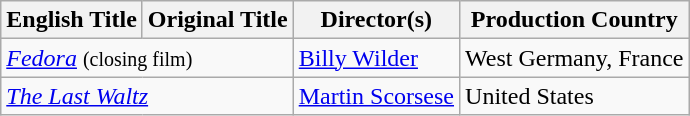<table class="wikitable">
<tr>
<th>English Title</th>
<th>Original Title</th>
<th>Director(s)</th>
<th>Production Country</th>
</tr>
<tr>
<td colspan="2"><em><a href='#'>Fedora</a></em> <small>(closing film)</small></td>
<td><a href='#'>Billy Wilder</a></td>
<td>West Germany, France</td>
</tr>
<tr>
<td colspan="2"><em><a href='#'>The Last Waltz</a></em></td>
<td><a href='#'>Martin Scorsese</a></td>
<td>United States</td>
</tr>
</table>
